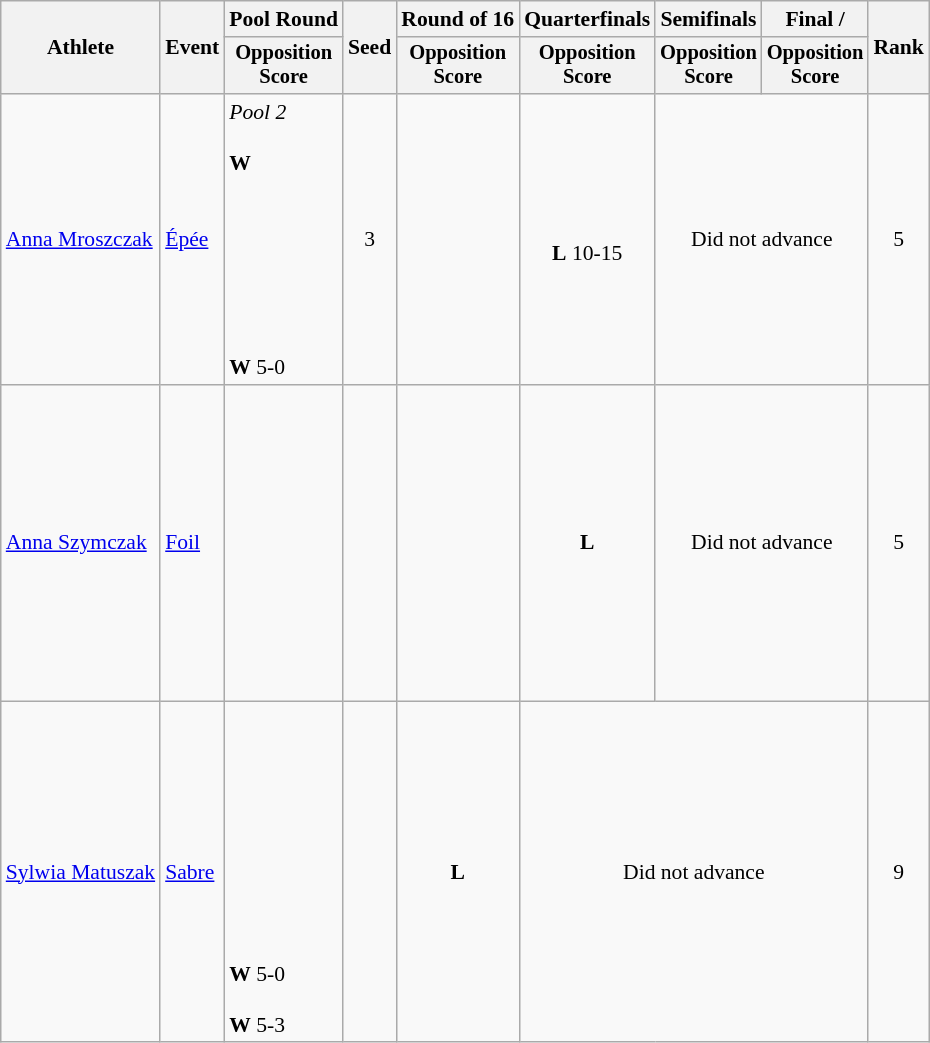<table class=wikitable style="font-size:90%">
<tr>
<th rowspan="2">Athlete</th>
<th rowspan="2">Event</th>
<th>Pool Round</th>
<th rowspan="2">Seed</th>
<th>Round of 16</th>
<th>Quarterfinals</th>
<th>Semifinals</th>
<th>Final / </th>
<th rowspan=2>Rank</th>
</tr>
<tr style="font-size:95%">
<th>Opposition<br>Score</th>
<th>Opposition<br>Score</th>
<th>Opposition<br>Score</th>
<th>Opposition<br>Score</th>
<th>Opposition<br>Score</th>
</tr>
<tr align=center>
<td align=left><a href='#'>Anna Mroszczak</a></td>
<td align=left><a href='#'>Épée</a></td>
<td align=left><em>Pool 2</em><br><br><strong>W</strong> <br><br> <br><br> <br><br> <br><br><strong>W</strong> 5-0</td>
<td>3</td>
<td></td>
<td><br><strong>L</strong> 10-15</td>
<td colspan=2>Did not advance</td>
<td>5</td>
</tr>
<tr align=center>
<td align=left><a href='#'>Anna Szymczak</a></td>
<td align=left><a href='#'>Foil</a></td>
<td align=left><br><br> <br><br> <br><br> <br><br> <br><br> <br><br></td>
<td></td>
<td></td>
<td><strong>L</strong></td>
<td colspan=2>Did not advance</td>
<td>5</td>
</tr>
<tr align=center>
<td align=left><a href='#'>Sylwia Matuszak</a></td>
<td align=left><a href='#'>Sabre</a></td>
<td align=left><br><br> <br><br> <br><br> <br><br> <br><br><strong>W</strong> 5-0<br><br><strong>W</strong> 5-3</td>
<td></td>
<td><strong>L</strong></td>
<td colspan=3>Did not advance</td>
<td>9</td>
</tr>
</table>
